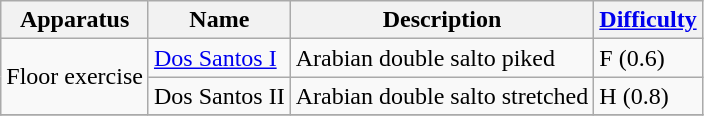<table class="wikitable">
<tr>
<th>Apparatus</th>
<th>Name</th>
<th>Description</th>
<th><a href='#'>Difficulty</a></th>
</tr>
<tr>
<td rowspan="2">Floor exercise</td>
<td><a href='#'>Dos Santos I</a></td>
<td>Arabian double salto piked</td>
<td>F (0.6)</td>
</tr>
<tr>
<td>Dos Santos II</td>
<td>Arabian double salto stretched</td>
<td>H (0.8)</td>
</tr>
<tr>
</tr>
</table>
